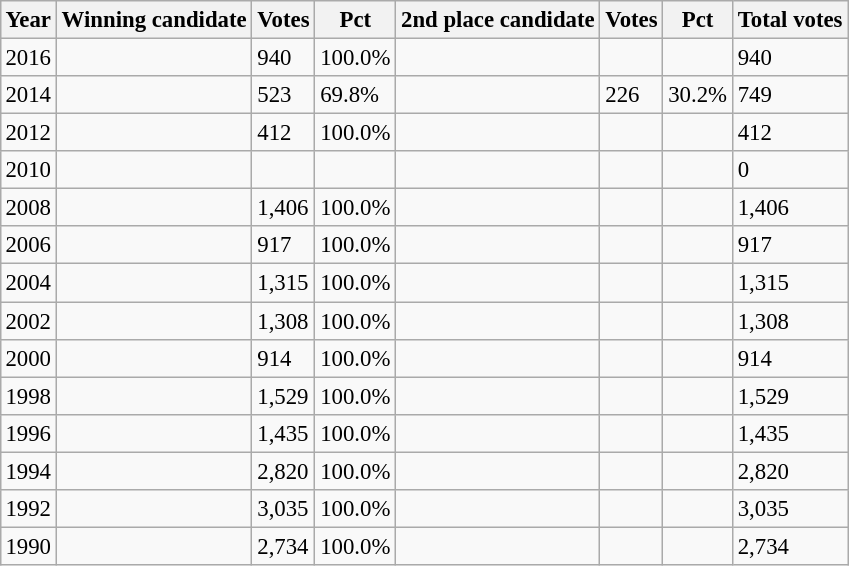<table class="wikitable sortable" style="margin:0.5em ; font-size:95%">
<tr>
<th>Year</th>
<th>Winning candidate</th>
<th>Votes</th>
<th>Pct</th>
<th>2nd place candidate</th>
<th>Votes</th>
<th>Pct</th>
<th>Total votes</th>
</tr>
<tr>
<td>2016</td>
<td></td>
<td>940</td>
<td>100.0%</td>
<td></td>
<td></td>
<td></td>
<td>940</td>
</tr>
<tr>
<td>2014</td>
<td></td>
<td>523</td>
<td>69.8%</td>
<td></td>
<td>226</td>
<td>30.2%</td>
<td>749</td>
</tr>
<tr>
<td>2012</td>
<td></td>
<td>412</td>
<td>100.0%</td>
<td></td>
<td></td>
<td></td>
<td>412</td>
</tr>
<tr>
<td>2010</td>
<td></td>
<td></td>
<td></td>
<td></td>
<td></td>
<td></td>
<td>0</td>
</tr>
<tr>
<td>2008</td>
<td></td>
<td>1,406</td>
<td>100.0%</td>
<td></td>
<td></td>
<td></td>
<td>1,406</td>
</tr>
<tr>
<td>2006</td>
<td></td>
<td>917</td>
<td>100.0%</td>
<td></td>
<td></td>
<td></td>
<td>917</td>
</tr>
<tr>
<td>2004</td>
<td></td>
<td>1,315</td>
<td>100.0%</td>
<td></td>
<td></td>
<td></td>
<td>1,315</td>
</tr>
<tr>
<td>2002</td>
<td></td>
<td>1,308</td>
<td>100.0%</td>
<td></td>
<td></td>
<td></td>
<td>1,308</td>
</tr>
<tr>
<td>2000</td>
<td></td>
<td>914</td>
<td>100.0%</td>
<td></td>
<td></td>
<td></td>
<td>914</td>
</tr>
<tr>
<td>1998</td>
<td></td>
<td>1,529</td>
<td>100.0%</td>
<td></td>
<td></td>
<td></td>
<td>1,529</td>
</tr>
<tr>
<td>1996</td>
<td></td>
<td>1,435</td>
<td>100.0%</td>
<td></td>
<td></td>
<td></td>
<td>1,435</td>
</tr>
<tr>
<td>1994</td>
<td></td>
<td>2,820</td>
<td>100.0%</td>
<td></td>
<td></td>
<td></td>
<td>2,820</td>
</tr>
<tr>
<td>1992</td>
<td></td>
<td>3,035</td>
<td>100.0%</td>
<td></td>
<td></td>
<td></td>
<td>3,035</td>
</tr>
<tr>
<td>1990</td>
<td></td>
<td>2,734</td>
<td>100.0%</td>
<td></td>
<td></td>
<td></td>
<td>2,734</td>
</tr>
</table>
